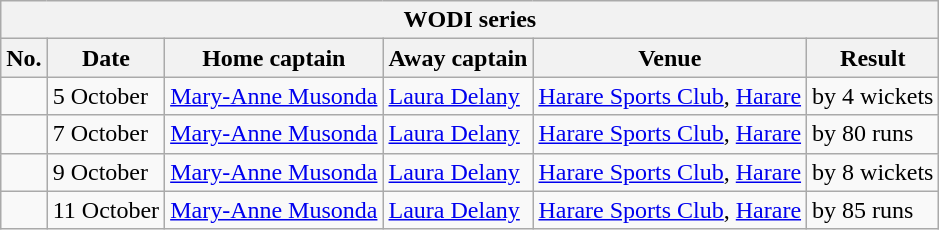<table class="wikitable">
<tr>
<th colspan="9">WODI series</th>
</tr>
<tr>
<th>No.</th>
<th>Date</th>
<th>Home captain</th>
<th>Away captain</th>
<th>Venue</th>
<th>Result</th>
</tr>
<tr>
<td></td>
<td>5 October</td>
<td><a href='#'>Mary-Anne Musonda</a></td>
<td><a href='#'>Laura Delany</a></td>
<td><a href='#'>Harare Sports Club</a>, <a href='#'>Harare</a></td>
<td> by 4 wickets</td>
</tr>
<tr>
<td></td>
<td>7 October</td>
<td><a href='#'>Mary-Anne Musonda</a></td>
<td><a href='#'>Laura Delany</a></td>
<td><a href='#'>Harare Sports Club</a>, <a href='#'>Harare</a></td>
<td> by 80 runs</td>
</tr>
<tr>
<td></td>
<td>9 October</td>
<td><a href='#'>Mary-Anne Musonda</a></td>
<td><a href='#'>Laura Delany</a></td>
<td><a href='#'>Harare Sports Club</a>, <a href='#'>Harare</a></td>
<td> by 8 wickets</td>
</tr>
<tr>
<td></td>
<td>11 October</td>
<td><a href='#'>Mary-Anne Musonda</a></td>
<td><a href='#'>Laura Delany</a></td>
<td><a href='#'>Harare Sports Club</a>, <a href='#'>Harare</a></td>
<td> by 85 runs</td>
</tr>
</table>
